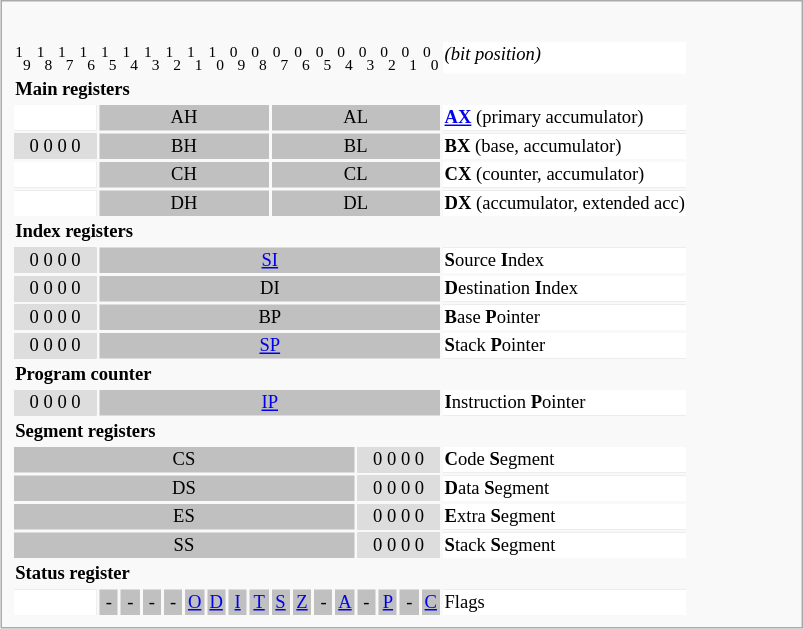<table class="infobox" style="font-size:88%;width:38em;">
<tr>
</tr>
<tr>
<td><br><table style="font-size:88%;">
<tr>
<td style="width:10px; text-align:center;"><sup>1</sup><sub>9</sub></td>
<td style="width:10px; text-align:center;"><sup>1</sup><sub>8</sub></td>
<td style="width:10px; text-align:center;"><sup>1</sup><sub>7</sub></td>
<td style="width:10px; text-align:center;"><sup>1</sup><sub>6</sub></td>
<td style="width:10px; text-align:center;"><sup>1</sup><sub>5</sub></td>
<td style="width:10px; text-align:center;"><sup>1</sup><sub>4</sub></td>
<td style="width:10px; text-align:center;"><sup>1</sup><sub>3</sub></td>
<td style="width:10px; text-align:center;"><sup>1</sup><sub>2</sub></td>
<td style="width:10px; text-align:center;"><sup>1</sup><sub>1</sub></td>
<td style="width:10px; text-align:center;"><sup>1</sup><sub>0</sub></td>
<td style="width:10px; text-align:center;"><sup>0</sup><sub>9</sub></td>
<td style="width:10px; text-align:center;"><sup>0</sup><sub>8</sub></td>
<td style="width:10px; text-align:center;"><sup>0</sup><sub>7</sub></td>
<td style="width:10px; text-align:center;"><sup>0</sup><sub>6</sub></td>
<td style="width:10px; text-align:center;"><sup>0</sup><sub>5</sub></td>
<td style="width:10px; text-align:center;"><sup>0</sup><sub>4</sub></td>
<td style="width:10px; text-align:center;"><sup>0</sup><sub>3</sub></td>
<td style="width:10px; text-align:center;"><sup>0</sup><sub>2</sub></td>
<td style="width:10px; text-align:center;"><sup>0</sup><sub>1</sub></td>
<td style="width:10px; text-align:center;"><sup>0</sup><sub>0</sub></td>
<td style="width:auto; background:white; color:black"><em>(bit position)</em></td>
</tr>
<tr>
<td colspan="21"><strong>Main registers</strong> <br></td>
</tr>
<tr style="background:silver;color:black">
<td style="text-align:center; background:white" colspan="4"> </td>
<td style="text-align:center;" colspan="8">AH</td>
<td style="text-align:center;" colspan="8">AL</td>
<td style="background:white; color:black;"><strong><a href='#'>AX</a></strong> (primary accumulator)</td>
</tr>
<tr style="background:silver;color:black">
<td style="text-align:center;background:#DDD" colspan="4">0 0 0 0</td>
<td style="text-align:center;" colspan="8">BH</td>
<td style="text-align:center;" colspan="8">BL</td>
<td style="background:white; color:black;"><strong>BX</strong> (base, accumulator)</td>
</tr>
<tr style="background:silver;color:black">
<td style="text-align:center; background:white" colspan="4"> </td>
<td style="text-align:center;" colspan="8">CH</td>
<td style="text-align:center;" colspan="8">CL</td>
<td style="background:white; color:black;"><strong>CX</strong> (counter, accumulator)</td>
</tr>
<tr style="background:silver;color:black">
<td style="text-align:center; background:white" colspan="4"> </td>
<td style="text-align:center;" colspan="8">DH</td>
<td style="text-align:center;" colspan="8">DL</td>
<td style="background:white; color:black;"><strong>DX</strong> (accumulator, extended acc)</td>
</tr>
<tr>
<td colspan="21"><strong>Index registers</strong> <br></td>
</tr>
<tr style="background:silver;color:black">
<td style="text-align:center;background:#DDD" colspan="4">0 0 0 0</td>
<td style="text-align:center;" colspan="16"><a href='#'>SI</a></td>
<td style="background:white; color:black;"><strong>S</strong>ource <strong>I</strong>ndex</td>
</tr>
<tr style="background:silver;color:black">
<td style="text-align:center;background:#DDD" colspan="4">0 0 0 0</td>
<td style="text-align:center;" colspan="16">DI</td>
<td style="background:white; color:black;"><strong>D</strong>estination <strong>I</strong>ndex</td>
</tr>
<tr style="background:silver;color:black">
<td style="text-align:center;background:#DDD" colspan="4">0 0 0 0</td>
<td style="text-align:center;" colspan="16">BP</td>
<td style="background:white; color:black;"><strong>B</strong>ase <strong>P</strong>ointer</td>
</tr>
<tr style="background:silver;color:black">
<td style="text-align:center;background:#DDD" colspan="4">0 0 0 0</td>
<td style="text-align:center;" colspan="16"><a href='#'>SP</a></td>
<td style="background:white; color:black;"><strong>S</strong>tack <strong>P</strong>ointer</td>
</tr>
<tr>
<td colspan="21"><strong>Program counter</strong> <br></td>
</tr>
<tr style="background:silver;color:black">
<td style="text-align:center;background:#DDD" colspan="4">0 0 0 0</td>
<td style="text-align:center;" colspan="16"><a href='#'>IP</a></td>
<td style="background:white; color:black;"><strong>I</strong>nstruction <strong>P</strong>ointer</td>
</tr>
<tr>
<td colspan="21"><strong>Segment registers</strong> <br></td>
</tr>
<tr style="background:silver;color:black">
<td style="text-align:center;" colspan="16">CS</td>
<td style="text-align:center;background:#DDD" colspan="4">0 0 0 0</td>
<td style="background:white; color:black;"><strong>C</strong>ode <strong>S</strong>egment</td>
</tr>
<tr style="background:silver;color:black">
<td style="text-align:center;" colspan="16">DS</td>
<td style="text-align:center;background:#DDD" colspan="4">0 0 0 0</td>
<td style="background:white; color:black;"><strong>D</strong>ata <strong>S</strong>egment</td>
</tr>
<tr style="background:silver;color:black">
<td style="text-align:center;" colspan="16">ES</td>
<td style="text-align:center;background:#DDD" colspan="4">0 0 0 0</td>
<td style="background:white; color:black;"><strong>E</strong>xtra <strong>S</strong>egment</td>
</tr>
<tr style="background:silver;color:black">
<td style="text-align:center;" colspan="16">SS</td>
<td style="text-align:center;background:#DDD" colspan="4">0 0 0 0</td>
<td style="background:white; color:black;"><strong>S</strong>tack <strong>S</strong>egment</td>
</tr>
<tr>
<td colspan="21"><strong>Status register</strong></td>
</tr>
<tr style="background:silver;color:black">
<td style="text-align:center; background:white" colspan="4"> </td>
<td style="text-align:center;">-</td>
<td style="text-align:center;">-</td>
<td style="text-align:center;">-</td>
<td style="text-align:center;">-</td>
<td style="text-align:center;"><a href='#'>O</a></td>
<td style="text-align:center;"><a href='#'>D</a></td>
<td style="text-align:center;"><a href='#'>I</a></td>
<td style="text-align:center;"><a href='#'>T</a></td>
<td style="text-align:center;"><a href='#'>S</a></td>
<td style="text-align:center;"><a href='#'>Z</a></td>
<td style="text-align:center;">-</td>
<td style="text-align:center;"><a href='#'>A</a></td>
<td style="text-align:center;">-</td>
<td style="text-align:center;"><a href='#'>P</a></td>
<td style="text-align:center;">-</td>
<td style="text-align:center;"><a href='#'>C</a></td>
<td style="background:white; color:black">Flags</td>
</tr>
</table>
</td>
</tr>
</table>
